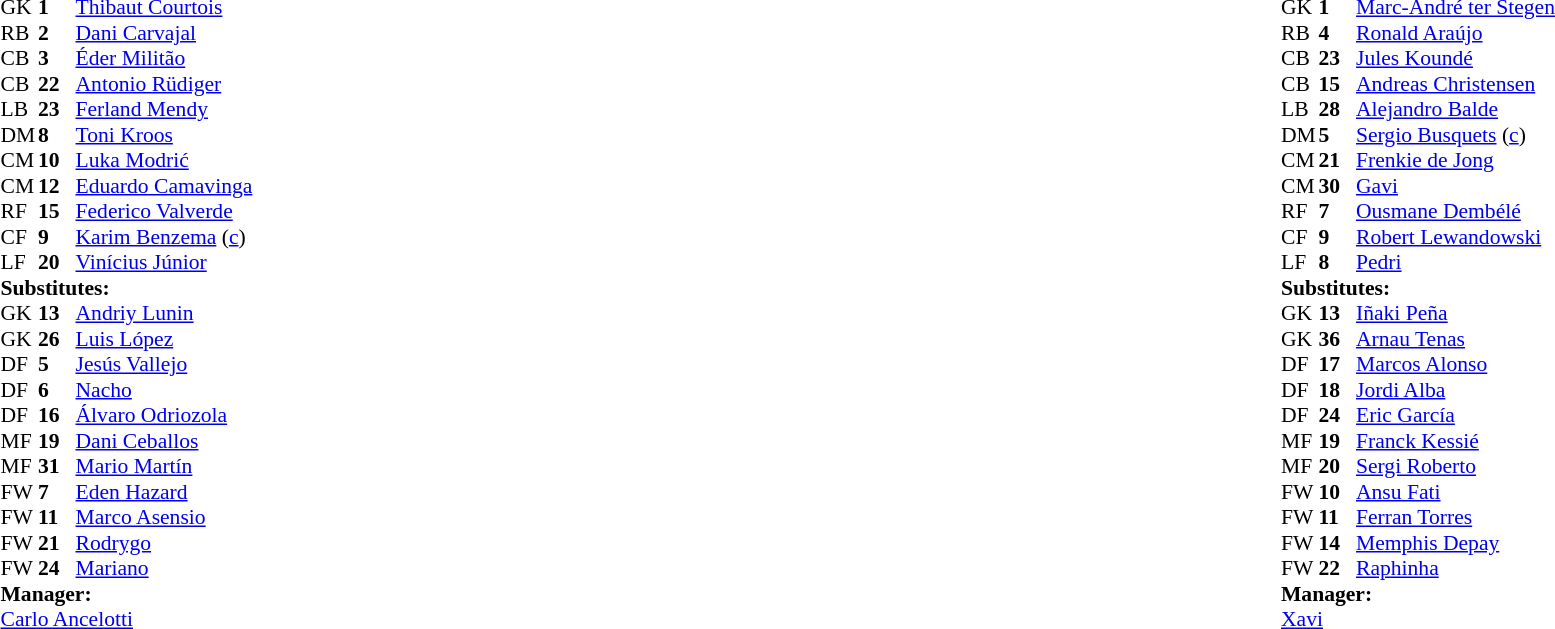<table width="100%">
<tr>
<td valign="top" width="40%"><br><table style="font-size:90%" cellspacing="0" cellpadding="0">
<tr>
<th width=25></th>
<th width=25></th>
</tr>
<tr>
<td>GK</td>
<td><strong>1</strong></td>
<td> <a href='#'>Thibaut Courtois</a></td>
</tr>
<tr>
<td>RB</td>
<td><strong>2</strong></td>
<td> <a href='#'>Dani Carvajal</a></td>
<td></td>
<td></td>
</tr>
<tr>
<td>CB</td>
<td><strong>3</strong></td>
<td> <a href='#'>Éder Militão</a></td>
</tr>
<tr>
<td>CB</td>
<td><strong>22</strong></td>
<td> <a href='#'>Antonio Rüdiger</a></td>
</tr>
<tr>
<td>LB</td>
<td><strong>23</strong></td>
<td> <a href='#'>Ferland Mendy</a></td>
<td></td>
</tr>
<tr>
<td>DM</td>
<td><strong>8</strong></td>
<td> <a href='#'>Toni Kroos</a></td>
<td></td>
<td></td>
</tr>
<tr>
<td>CM</td>
<td><strong>10</strong></td>
<td> <a href='#'>Luka Modrić</a></td>
<td></td>
<td></td>
</tr>
<tr>
<td>CM</td>
<td><strong>12</strong></td>
<td> <a href='#'>Eduardo Camavinga</a></td>
<td></td>
<td></td>
</tr>
<tr>
<td>RF</td>
<td><strong>15</strong></td>
<td> <a href='#'>Federico Valverde</a></td>
<td></td>
</tr>
<tr>
<td>CF</td>
<td><strong>9</strong></td>
<td> <a href='#'>Karim Benzema</a> (<a href='#'>c</a>)</td>
</tr>
<tr>
<td>LF</td>
<td><strong>20</strong></td>
<td> <a href='#'>Vinícius Júnior</a></td>
</tr>
<tr>
<td colspan=3><strong>Substitutes:</strong></td>
</tr>
<tr>
<td>GK</td>
<td><strong>13</strong></td>
<td> <a href='#'>Andriy Lunin</a></td>
</tr>
<tr>
<td>GK</td>
<td><strong>26</strong></td>
<td> <a href='#'>Luis López</a></td>
</tr>
<tr>
<td>DF</td>
<td><strong>5</strong></td>
<td> <a href='#'>Jesús Vallejo</a></td>
</tr>
<tr>
<td>DF</td>
<td><strong>6</strong></td>
<td> <a href='#'>Nacho</a></td>
<td></td>
<td></td>
</tr>
<tr>
<td>DF</td>
<td><strong>16</strong></td>
<td> <a href='#'>Álvaro Odriozola</a></td>
</tr>
<tr>
<td>MF</td>
<td><strong>19</strong></td>
<td> <a href='#'>Dani Ceballos</a></td>
<td></td>
<td></td>
</tr>
<tr>
<td>MF</td>
<td><strong>31</strong></td>
<td> <a href='#'>Mario Martín</a></td>
</tr>
<tr>
<td>FW</td>
<td><strong>7</strong></td>
<td> <a href='#'>Eden Hazard</a></td>
</tr>
<tr>
<td>FW</td>
<td><strong>11</strong></td>
<td> <a href='#'>Marco Asensio</a></td>
<td></td>
<td></td>
</tr>
<tr>
<td>FW</td>
<td><strong>21</strong></td>
<td> <a href='#'>Rodrygo</a></td>
<td></td>
<td></td>
</tr>
<tr>
<td>FW</td>
<td><strong>24</strong></td>
<td> <a href='#'>Mariano</a></td>
</tr>
<tr>
<td colspan=3><strong>Manager:</strong></td>
</tr>
<tr>
<td colspan=3> <a href='#'>Carlo Ancelotti</a></td>
</tr>
</table>
</td>
<td valign="top"></td>
<td valign="top" width="50%"><br><table style="font-size:90%; margin:auto" cellspacing="0" cellpadding="0">
<tr>
<th width=25></th>
<th width=25></th>
</tr>
<tr>
<td>GK</td>
<td><strong>1</strong></td>
<td> <a href='#'>Marc-André ter Stegen</a></td>
</tr>
<tr>
<td>RB</td>
<td><strong>4</strong></td>
<td> <a href='#'>Ronald Araújo</a></td>
<td></td>
<td></td>
</tr>
<tr>
<td>CB</td>
<td><strong>23</strong></td>
<td> <a href='#'>Jules Koundé</a></td>
</tr>
<tr>
<td>CB</td>
<td><strong>15</strong></td>
<td> <a href='#'>Andreas Christensen</a></td>
<td></td>
</tr>
<tr>
<td>LB</td>
<td><strong>28</strong></td>
<td> <a href='#'>Alejandro Balde</a></td>
</tr>
<tr>
<td>DM</td>
<td><strong>5</strong></td>
<td> <a href='#'>Sergio Busquets</a> (<a href='#'>c</a>)</td>
</tr>
<tr>
<td>CM</td>
<td><strong>21</strong></td>
<td> <a href='#'>Frenkie de Jong</a></td>
<td></td>
<td></td>
</tr>
<tr>
<td>CM</td>
<td><strong>30</strong></td>
<td> <a href='#'>Gavi</a></td>
<td></td>
<td></td>
</tr>
<tr>
<td>RF</td>
<td><strong>7</strong></td>
<td> <a href='#'>Ousmane Dembélé</a></td>
<td></td>
<td></td>
</tr>
<tr>
<td>CF</td>
<td><strong>9</strong></td>
<td> <a href='#'>Robert Lewandowski</a></td>
</tr>
<tr>
<td>LF</td>
<td><strong>8</strong></td>
<td> <a href='#'>Pedri</a></td>
<td></td>
<td></td>
</tr>
<tr>
<td colspan=3><strong>Substitutes:</strong></td>
</tr>
<tr>
<td>GK</td>
<td><strong>13</strong></td>
<td> <a href='#'>Iñaki Peña</a></td>
</tr>
<tr>
<td>GK</td>
<td><strong>36</strong></td>
<td> <a href='#'>Arnau Tenas</a></td>
</tr>
<tr>
<td>DF</td>
<td><strong>17</strong></td>
<td> <a href='#'>Marcos Alonso</a></td>
</tr>
<tr>
<td>DF</td>
<td><strong>18</strong></td>
<td> <a href='#'>Jordi Alba</a></td>
</tr>
<tr>
<td>DF</td>
<td><strong>24</strong></td>
<td> <a href='#'>Eric García</a></td>
<td></td>
<td></td>
</tr>
<tr>
<td>MF</td>
<td><strong>19</strong></td>
<td> <a href='#'>Franck Kessié</a></td>
<td></td>
<td></td>
</tr>
<tr>
<td>MF</td>
<td><strong>20</strong></td>
<td> <a href='#'>Sergi Roberto</a></td>
<td></td>
<td></td>
</tr>
<tr>
<td>FW</td>
<td><strong>10</strong></td>
<td> <a href='#'>Ansu Fati</a></td>
<td></td>
<td></td>
</tr>
<tr>
<td>FW</td>
<td><strong>11</strong></td>
<td> <a href='#'>Ferran Torres</a></td>
</tr>
<tr>
<td>FW</td>
<td><strong>14</strong></td>
<td> <a href='#'>Memphis Depay</a></td>
</tr>
<tr>
<td>FW</td>
<td><strong>22</strong></td>
<td> <a href='#'>Raphinha</a></td>
<td></td>
<td></td>
</tr>
<tr>
<td colspan=3><strong>Manager:</strong></td>
</tr>
<tr>
<td colspan=3> <a href='#'>Xavi</a></td>
</tr>
</table>
</td>
</tr>
</table>
